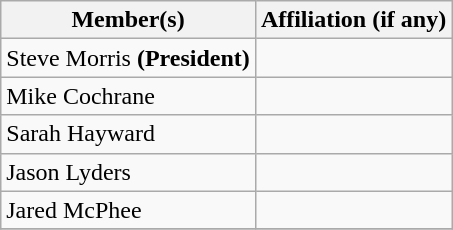<table class="wikitable">
<tr>
<th>Member(s)</th>
<th>Affiliation (if any)</th>
</tr>
<tr>
<td>Steve Morris <strong>(President)</strong></td>
<td></td>
</tr>
<tr>
<td>Mike Cochrane</td>
<td></td>
</tr>
<tr>
<td>Sarah Hayward</td>
<td></td>
</tr>
<tr>
<td>Jason Lyders</td>
<td></td>
</tr>
<tr>
<td>Jared McPhee</td>
<td></td>
</tr>
<tr>
</tr>
</table>
